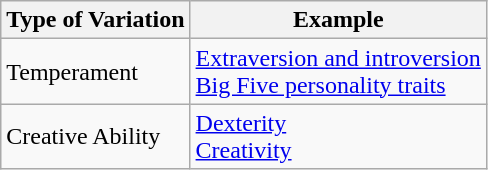<table class="wikitable">
<tr>
<th>Type of Variation</th>
<th>Example</th>
</tr>
<tr>
<td>Temperament</td>
<td><a href='#'>Extraversion and introversion</a><br><a href='#'>Big Five personality traits</a></td>
</tr>
<tr>
<td>Creative Ability</td>
<td><a href='#'>Dexterity</a><br><a href='#'>Creativity</a></td>
</tr>
</table>
